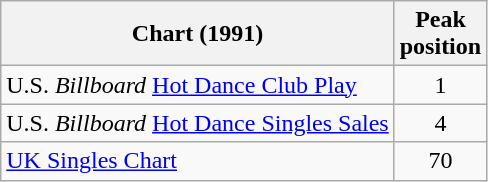<table class="wikitable">
<tr>
<th>Chart (1991)</th>
<th>Peak<br>position</th>
</tr>
<tr>
<td>U.S. <em>Billboard</em> <a href='#'>Hot Dance Club Play</a></td>
<td style="text-align:center;">1</td>
</tr>
<tr>
<td>U.S. <em>Billboard</em> <a href='#'>Hot Dance Singles Sales</a></td>
<td style="text-align:center;">4</td>
</tr>
<tr>
<td><a href='#'>UK Singles Chart</a></td>
<td style="text-align:center;">70</td>
</tr>
</table>
